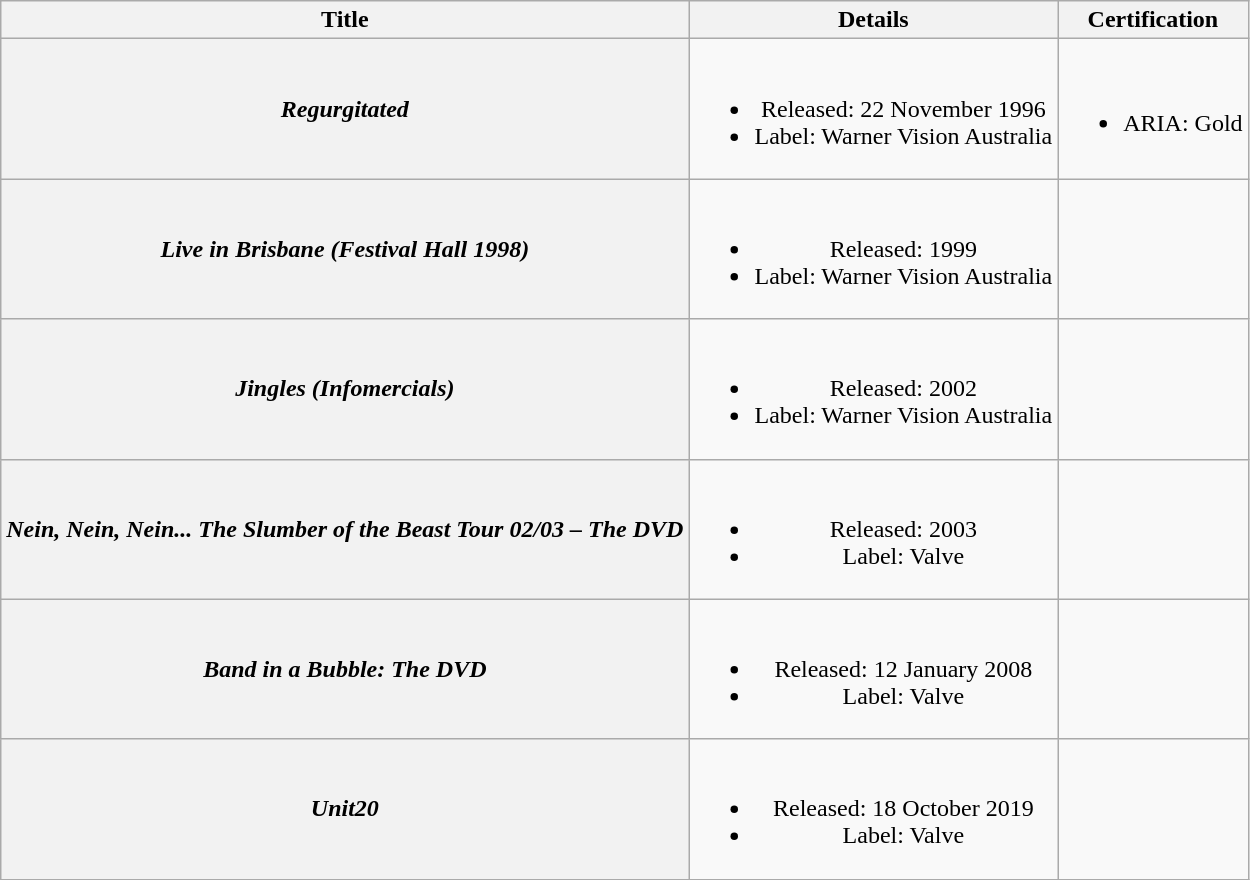<table class="wikitable plainrowheaders" style="text-align:center;" border="1">
<tr>
<th>Title</th>
<th>Details</th>
<th>Certification</th>
</tr>
<tr>
<th scope="row"><em>Regurgitated</em></th>
<td><br><ul><li>Released: 22 November 1996</li><li>Label: Warner Vision Australia</li></ul></td>
<td><br><ul><li>ARIA: Gold</li></ul></td>
</tr>
<tr>
<th scope="row"><em>Live in Brisbane (Festival Hall 1998)</em></th>
<td><br><ul><li>Released: 1999</li><li>Label: Warner Vision Australia</li></ul></td>
<td></td>
</tr>
<tr>
<th scope="row"><em>Jingles (Infomercials)</em></th>
<td><br><ul><li>Released: 2002</li><li>Label: Warner Vision Australia</li></ul></td>
<td></td>
</tr>
<tr>
<th scope="row"><em>Nein, Nein, Nein... The Slumber of the Beast Tour 02/03 – The DVD</em></th>
<td><br><ul><li>Released: 2003</li><li>Label: Valve</li></ul></td>
<td></td>
</tr>
<tr>
<th scope="row"><em>Band in a Bubble: The DVD</em></th>
<td><br><ul><li>Released: 12 January 2008</li><li>Label: Valve</li></ul></td>
<td></td>
</tr>
<tr>
<th scope="row"><em>Unit20</em></th>
<td><br><ul><li>Released: 18 October 2019</li><li>Label: Valve</li></ul></td>
<td></td>
</tr>
</table>
